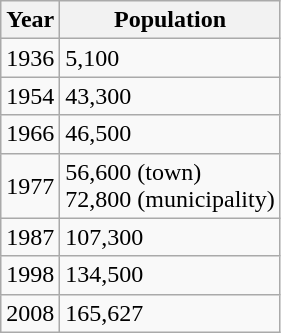<table class=wikitable>
<tr>
<th>Year</th>
<th>Population</th>
</tr>
<tr>
<td>1936</td>
<td>5,100</td>
</tr>
<tr>
<td>1954</td>
<td>43,300</td>
</tr>
<tr>
<td>1966</td>
<td>46,500</td>
</tr>
<tr>
<td>1977</td>
<td>56,600 (town)<br>72,800 (municipality)</td>
</tr>
<tr>
<td>1987</td>
<td>107,300</td>
</tr>
<tr>
<td>1998</td>
<td>134,500</td>
</tr>
<tr>
<td>2008</td>
<td>165,627</td>
</tr>
</table>
